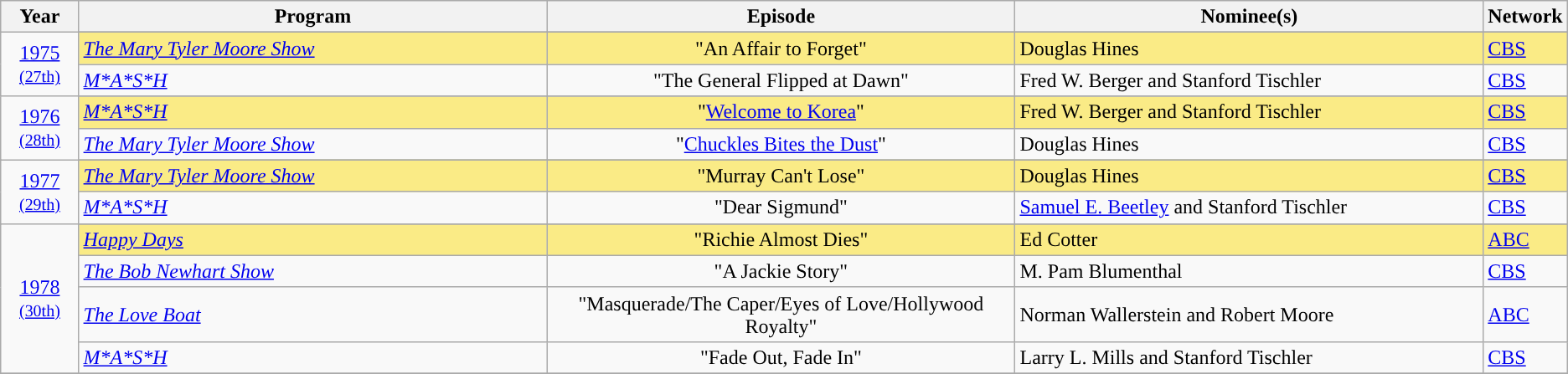<table class="wikitable">
<tr>
<th width="5%">Year</th>
<th width="30%">Program</th>
<th width="30%">Episode</th>
<th width="30%">Nominee(s)</th>
<th width="5%">Network</th>
</tr>
<tr>
<td rowspan=3 style="text-align:center;"><a href='#'>1975</a><br><small><a href='#'>(27th)</a></small><br></td>
</tr>
<tr style="background:#FAEB86;">
<td><em><a href='#'>The Mary Tyler Moore Show</a></em></td>
<td align=center>"An Affair to Forget"</td>
<td>Douglas Hines</td>
<td><a href='#'>CBS</a></td>
</tr>
<tr>
<td><em><a href='#'>M*A*S*H</a></em></td>
<td align=center>"The General Flipped at Dawn"</td>
<td>Fred W. Berger and Stanford Tischler</td>
<td><a href='#'>CBS</a></td>
</tr>
<tr>
<td rowspan=3 style="text-align:center;"><a href='#'>1976</a><br><small><a href='#'>(28th)</a></small><br></td>
</tr>
<tr style="background:#FAEB86;">
<td><em><a href='#'>M*A*S*H</a></em></td>
<td align=center>"<a href='#'>Welcome to Korea</a>"</td>
<td>Fred W. Berger and Stanford Tischler</td>
<td><a href='#'>CBS</a></td>
</tr>
<tr>
<td><em><a href='#'>The Mary Tyler Moore Show</a></em></td>
<td align=center>"<a href='#'>Chuckles Bites the Dust</a>"</td>
<td>Douglas Hines</td>
<td><a href='#'>CBS</a></td>
</tr>
<tr>
<td rowspan=3 style="text-align:center;"><a href='#'>1977</a><br><small><a href='#'>(29th)</a></small><br></td>
</tr>
<tr style="background:#FAEB86;">
<td><em><a href='#'>The Mary Tyler Moore Show</a></em></td>
<td align=center>"Murray Can't Lose"</td>
<td>Douglas Hines</td>
<td><a href='#'>CBS</a></td>
</tr>
<tr>
<td><em><a href='#'>M*A*S*H</a></em></td>
<td align=center>"Dear Sigmund"</td>
<td><a href='#'>Samuel E. Beetley</a> and Stanford Tischler</td>
<td><a href='#'>CBS</a></td>
</tr>
<tr>
<td rowspan=5 style="text-align:center;"><a href='#'>1978</a><br><small><a href='#'>(30th)</a></small><br></td>
</tr>
<tr style="background:#FAEB86;">
<td><em><a href='#'>Happy Days</a></em></td>
<td align=center>"Richie Almost Dies"</td>
<td>Ed Cotter</td>
<td><a href='#'>ABC</a></td>
</tr>
<tr>
<td><em><a href='#'>The Bob Newhart Show</a></em></td>
<td align=center>"A Jackie Story"</td>
<td>M. Pam Blumenthal</td>
<td><a href='#'>CBS</a></td>
</tr>
<tr>
<td><em><a href='#'>The Love Boat</a></em></td>
<td align=center>"Masquerade/The Caper/Eyes of Love/Hollywood Royalty"</td>
<td>Norman Wallerstein and Robert Moore</td>
<td><a href='#'>ABC</a></td>
</tr>
<tr>
<td><em><a href='#'>M*A*S*H</a></em></td>
<td align=center>"Fade Out, Fade In"</td>
<td>Larry L. Mills and Stanford Tischler</td>
<td><a href='#'>CBS</a></td>
</tr>
<tr>
</tr>
</table>
